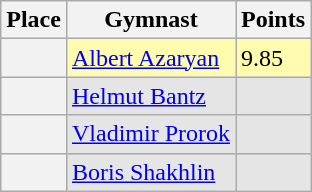<table class="wikitable sortable">
<tr>
<th>Place</th>
<th>Gymnast</th>
<th>Points</th>
</tr>
<tr align="left" valign="top" bgcolor=fffcaf>
<th></th>
<td align="left"> <a href='#'>Albert Azaryan</a></td>
<td align="left">9.85</td>
</tr>
<tr align="left" valign="top" bgcolor=e5e5e5>
<th></th>
<td align="left"> <a href='#'>Helmut Bantz</a></td>
<td align="left"></td>
</tr>
<tr align="left" valign="top" bgcolor=e5e5e5>
<th></th>
<td align="left"> <a href='#'>Vladimir Prorok</a></td>
<td align="left"></td>
</tr>
<tr align="left" valign="top" bgcolor=e5e5e5>
<th></th>
<td align="left"> <a href='#'>Boris Shakhlin</a></td>
<td align="left"></td>
</tr>
</table>
